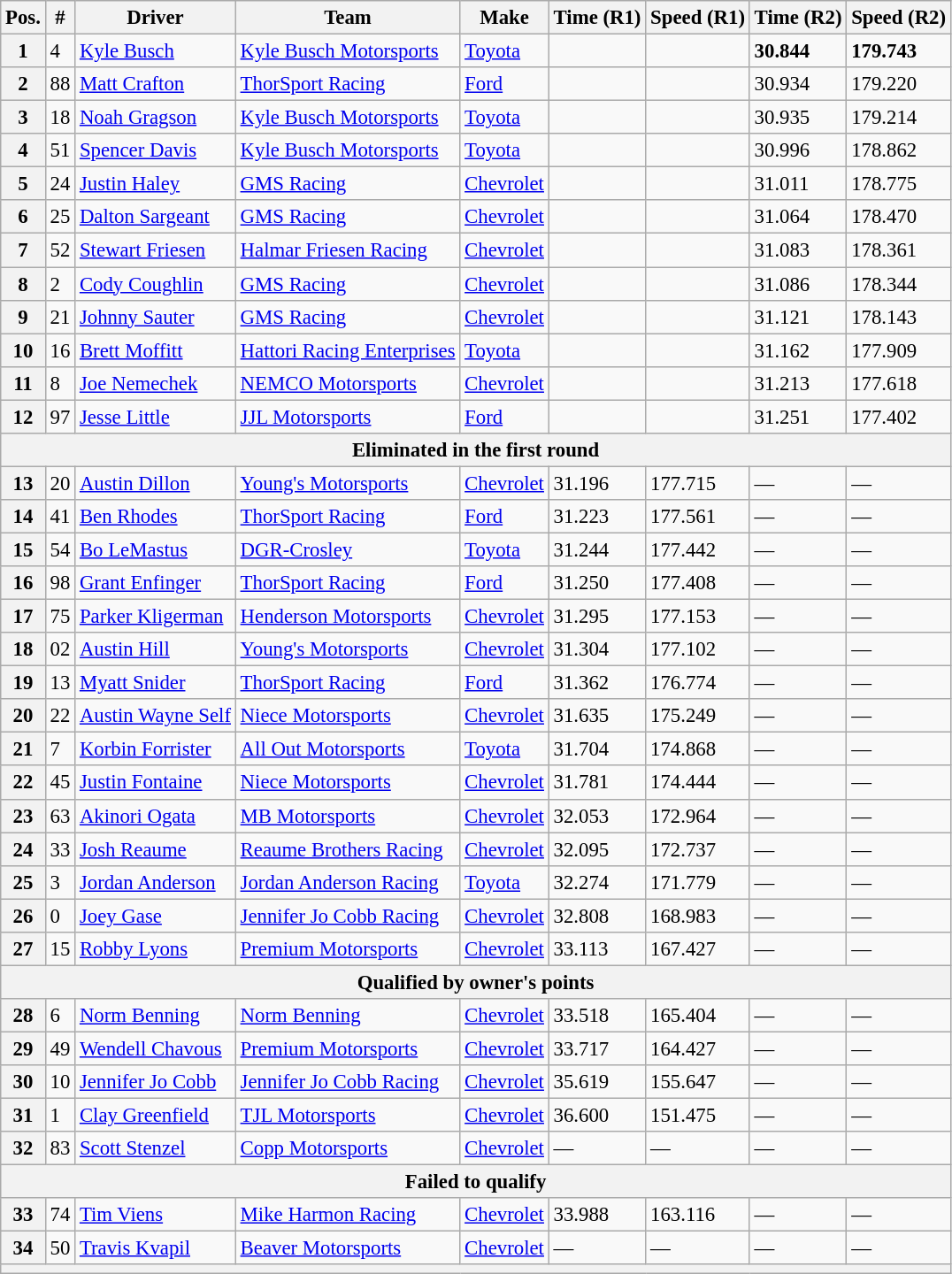<table class="wikitable" style="font-size:95%">
<tr>
<th>Pos.</th>
<th>#</th>
<th>Driver</th>
<th>Team</th>
<th>Make</th>
<th>Time (R1)</th>
<th>Speed (R1)</th>
<th>Time (R2)</th>
<th>Speed (R2)</th>
</tr>
<tr>
<th>1</th>
<td>4</td>
<td><a href='#'>Kyle Busch</a></td>
<td><a href='#'>Kyle Busch Motorsports</a></td>
<td><a href='#'>Toyota</a></td>
<td></td>
<td></td>
<td><strong>30.844</strong></td>
<td><strong>179.743</strong></td>
</tr>
<tr>
<th>2</th>
<td>88</td>
<td><a href='#'>Matt Crafton</a></td>
<td><a href='#'>ThorSport Racing</a></td>
<td><a href='#'>Ford</a></td>
<td></td>
<td></td>
<td>30.934</td>
<td>179.220</td>
</tr>
<tr>
<th>3</th>
<td>18</td>
<td><a href='#'>Noah Gragson</a></td>
<td><a href='#'>Kyle Busch Motorsports</a></td>
<td><a href='#'>Toyota</a></td>
<td></td>
<td></td>
<td>30.935</td>
<td>179.214</td>
</tr>
<tr>
<th>4</th>
<td>51</td>
<td><a href='#'>Spencer Davis</a></td>
<td><a href='#'>Kyle Busch Motorsports</a></td>
<td><a href='#'>Toyota</a></td>
<td></td>
<td></td>
<td>30.996</td>
<td>178.862</td>
</tr>
<tr>
<th>5</th>
<td>24</td>
<td><a href='#'>Justin Haley</a></td>
<td><a href='#'>GMS Racing</a></td>
<td><a href='#'>Chevrolet</a></td>
<td></td>
<td></td>
<td>31.011</td>
<td>178.775</td>
</tr>
<tr>
<th>6</th>
<td>25</td>
<td><a href='#'>Dalton Sargeant</a></td>
<td><a href='#'>GMS Racing</a></td>
<td><a href='#'>Chevrolet</a></td>
<td></td>
<td></td>
<td>31.064</td>
<td>178.470</td>
</tr>
<tr>
<th>7</th>
<td>52</td>
<td><a href='#'>Stewart Friesen</a></td>
<td><a href='#'>Halmar Friesen Racing</a></td>
<td><a href='#'>Chevrolet</a></td>
<td></td>
<td></td>
<td>31.083</td>
<td>178.361</td>
</tr>
<tr>
<th>8</th>
<td>2</td>
<td><a href='#'>Cody Coughlin</a></td>
<td><a href='#'>GMS Racing</a></td>
<td><a href='#'>Chevrolet</a></td>
<td></td>
<td></td>
<td>31.086</td>
<td>178.344</td>
</tr>
<tr>
<th>9</th>
<td>21</td>
<td><a href='#'>Johnny Sauter</a></td>
<td><a href='#'>GMS Racing</a></td>
<td><a href='#'>Chevrolet</a></td>
<td></td>
<td></td>
<td>31.121</td>
<td>178.143</td>
</tr>
<tr>
<th>10</th>
<td>16</td>
<td><a href='#'>Brett Moffitt</a></td>
<td><a href='#'>Hattori Racing Enterprises</a></td>
<td><a href='#'>Toyota</a></td>
<td></td>
<td></td>
<td>31.162</td>
<td>177.909</td>
</tr>
<tr>
<th>11</th>
<td>8</td>
<td><a href='#'>Joe Nemechek</a></td>
<td><a href='#'>NEMCO Motorsports</a></td>
<td><a href='#'>Chevrolet</a></td>
<td></td>
<td></td>
<td>31.213</td>
<td>177.618</td>
</tr>
<tr>
<th>12</th>
<td>97</td>
<td><a href='#'>Jesse Little</a></td>
<td><a href='#'>JJL Motorsports</a></td>
<td><a href='#'>Ford</a></td>
<td></td>
<td></td>
<td>31.251</td>
<td>177.402</td>
</tr>
<tr>
<th colspan="9">Eliminated in the first round</th>
</tr>
<tr>
<th>13</th>
<td>20</td>
<td><a href='#'>Austin Dillon</a></td>
<td><a href='#'>Young's Motorsports</a></td>
<td><a href='#'>Chevrolet</a></td>
<td>31.196</td>
<td>177.715</td>
<td>—</td>
<td>—</td>
</tr>
<tr>
<th>14</th>
<td>41</td>
<td><a href='#'>Ben Rhodes</a></td>
<td><a href='#'>ThorSport Racing</a></td>
<td><a href='#'>Ford</a></td>
<td>31.223</td>
<td>177.561</td>
<td>—</td>
<td>—</td>
</tr>
<tr>
<th>15</th>
<td>54</td>
<td><a href='#'>Bo LeMastus</a></td>
<td><a href='#'>DGR-Crosley</a></td>
<td><a href='#'>Toyota</a></td>
<td>31.244</td>
<td>177.442</td>
<td>—</td>
<td>—</td>
</tr>
<tr>
<th>16</th>
<td>98</td>
<td><a href='#'>Grant Enfinger</a></td>
<td><a href='#'>ThorSport Racing</a></td>
<td><a href='#'>Ford</a></td>
<td>31.250</td>
<td>177.408</td>
<td>—</td>
<td>—</td>
</tr>
<tr>
<th>17</th>
<td>75</td>
<td><a href='#'>Parker Kligerman</a></td>
<td><a href='#'>Henderson Motorsports</a></td>
<td><a href='#'>Chevrolet</a></td>
<td>31.295</td>
<td>177.153</td>
<td>—</td>
<td>—</td>
</tr>
<tr>
<th>18</th>
<td>02</td>
<td><a href='#'>Austin Hill</a></td>
<td><a href='#'>Young's Motorsports</a></td>
<td><a href='#'>Chevrolet</a></td>
<td>31.304</td>
<td>177.102</td>
<td>—</td>
<td>—</td>
</tr>
<tr>
<th>19</th>
<td>13</td>
<td><a href='#'>Myatt Snider</a></td>
<td><a href='#'>ThorSport Racing</a></td>
<td><a href='#'>Ford</a></td>
<td>31.362</td>
<td>176.774</td>
<td>—</td>
<td>—</td>
</tr>
<tr>
<th>20</th>
<td>22</td>
<td><a href='#'>Austin Wayne Self</a></td>
<td><a href='#'>Niece Motorsports</a></td>
<td><a href='#'>Chevrolet</a></td>
<td>31.635</td>
<td>175.249</td>
<td>—</td>
<td>—</td>
</tr>
<tr>
<th>21</th>
<td>7</td>
<td><a href='#'>Korbin Forrister</a></td>
<td><a href='#'>All Out Motorsports</a></td>
<td><a href='#'>Toyota</a></td>
<td>31.704</td>
<td>174.868</td>
<td>—</td>
<td>—</td>
</tr>
<tr>
<th>22</th>
<td>45</td>
<td><a href='#'>Justin Fontaine</a></td>
<td><a href='#'>Niece Motorsports</a></td>
<td><a href='#'>Chevrolet</a></td>
<td>31.781</td>
<td>174.444</td>
<td>—</td>
<td>—</td>
</tr>
<tr>
<th>23</th>
<td>63</td>
<td><a href='#'>Akinori Ogata</a></td>
<td><a href='#'>MB Motorsports</a></td>
<td><a href='#'>Chevrolet</a></td>
<td>32.053</td>
<td>172.964</td>
<td>—</td>
<td>—</td>
</tr>
<tr>
<th>24</th>
<td>33</td>
<td><a href='#'>Josh Reaume</a></td>
<td><a href='#'>Reaume Brothers Racing</a></td>
<td><a href='#'>Chevrolet</a></td>
<td>32.095</td>
<td>172.737</td>
<td>—</td>
<td>—</td>
</tr>
<tr>
<th>25</th>
<td>3</td>
<td><a href='#'>Jordan Anderson</a></td>
<td><a href='#'>Jordan Anderson Racing</a></td>
<td><a href='#'>Toyota</a></td>
<td>32.274</td>
<td>171.779</td>
<td>—</td>
<td>—</td>
</tr>
<tr>
<th>26</th>
<td>0</td>
<td><a href='#'>Joey Gase</a></td>
<td><a href='#'>Jennifer Jo Cobb Racing</a></td>
<td><a href='#'>Chevrolet</a></td>
<td>32.808</td>
<td>168.983</td>
<td>—</td>
<td>—</td>
</tr>
<tr>
<th>27</th>
<td>15</td>
<td><a href='#'>Robby Lyons</a></td>
<td><a href='#'>Premium Motorsports</a></td>
<td><a href='#'>Chevrolet</a></td>
<td>33.113</td>
<td>167.427</td>
<td>—</td>
<td>—</td>
</tr>
<tr>
<th colspan="9">Qualified by owner's points</th>
</tr>
<tr>
<th>28</th>
<td>6</td>
<td><a href='#'>Norm Benning</a></td>
<td><a href='#'>Norm Benning</a></td>
<td><a href='#'>Chevrolet</a></td>
<td>33.518</td>
<td>165.404</td>
<td>—</td>
<td>—</td>
</tr>
<tr>
<th>29</th>
<td>49</td>
<td><a href='#'>Wendell Chavous</a></td>
<td><a href='#'>Premium Motorsports</a></td>
<td><a href='#'>Chevrolet</a></td>
<td>33.717</td>
<td>164.427</td>
<td>—</td>
<td>—</td>
</tr>
<tr>
<th>30</th>
<td>10</td>
<td><a href='#'>Jennifer Jo Cobb</a></td>
<td><a href='#'>Jennifer Jo Cobb Racing</a></td>
<td><a href='#'>Chevrolet</a></td>
<td>35.619</td>
<td>155.647</td>
<td>—</td>
<td>—</td>
</tr>
<tr>
<th>31</th>
<td>1</td>
<td><a href='#'>Clay Greenfield</a></td>
<td><a href='#'>TJL Motorsports</a></td>
<td><a href='#'>Chevrolet</a></td>
<td>36.600</td>
<td>151.475</td>
<td>—</td>
<td>—</td>
</tr>
<tr>
<th>32</th>
<td>83</td>
<td><a href='#'>Scott Stenzel</a></td>
<td><a href='#'>Copp Motorsports</a></td>
<td><a href='#'>Chevrolet</a></td>
<td>—</td>
<td>—</td>
<td>—</td>
<td>—</td>
</tr>
<tr>
<th colspan="9">Failed to qualify</th>
</tr>
<tr>
<th>33</th>
<td>74</td>
<td><a href='#'>Tim Viens</a></td>
<td><a href='#'>Mike Harmon Racing</a></td>
<td><a href='#'>Chevrolet</a></td>
<td>33.988</td>
<td>163.116</td>
<td>—</td>
<td>—</td>
</tr>
<tr>
<th>34</th>
<td>50</td>
<td><a href='#'>Travis Kvapil</a></td>
<td><a href='#'>Beaver Motorsports</a></td>
<td><a href='#'>Chevrolet</a></td>
<td>—</td>
<td>—</td>
<td>—</td>
<td>—</td>
</tr>
<tr>
<th colspan="9"></th>
</tr>
</table>
